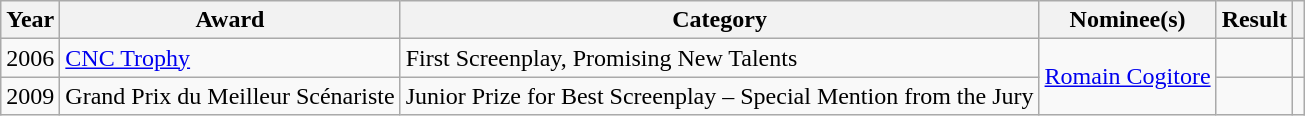<table class="wikitable sortable plainrowheaders">
<tr>
<th>Year</th>
<th>Award</th>
<th>Category</th>
<th>Nominee(s)</th>
<th>Result</th>
<th scope="col" class="unsortable"></th>
</tr>
<tr>
<td align="center">2006</td>
<td><a href='#'>CNC Trophy</a></td>
<td>First Screenplay, Promising New Talents</td>
<td rowspan=2><a href='#'>Romain Cogitore</a></td>
<td></td>
<td></td>
</tr>
<tr>
<td align="center">2009</td>
<td>Grand Prix du Meilleur Scénariste</td>
<td>Junior Prize for Best Screenplay – Special Mention from the Jury</td>
<td></td>
<td></td>
</tr>
</table>
